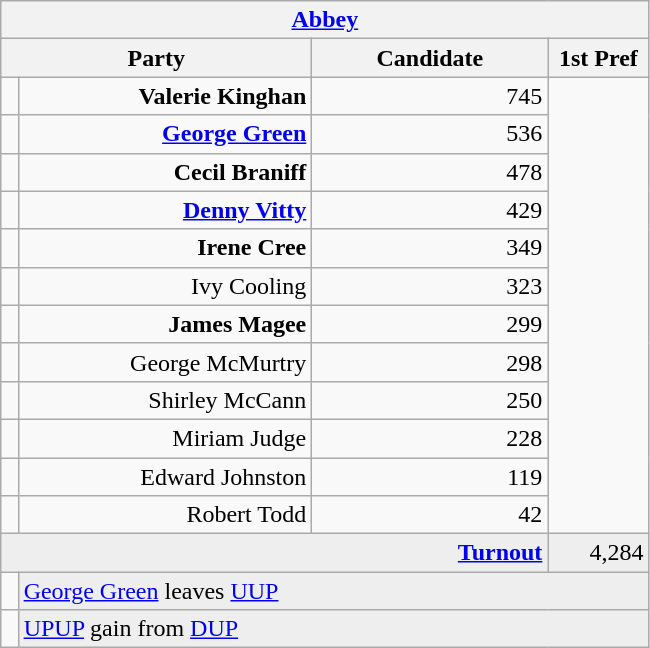<table class="wikitable">
<tr>
<th colspan="4" align="center"><a href='#'>Abbey</a></th>
</tr>
<tr>
<th colspan="2" align="center" width=200>Party</th>
<th width=150>Candidate</th>
<th width=60>1st Pref</th>
</tr>
<tr>
<td></td>
<td align="right"><strong>Valerie Kinghan</strong></td>
<td align="right">745</td>
</tr>
<tr>
<td></td>
<td align="right"><strong><a href='#'>George Green</a></strong></td>
<td align="right">536</td>
</tr>
<tr>
<td></td>
<td align="right"><strong>Cecil Braniff</strong></td>
<td align="right">478</td>
</tr>
<tr>
<td></td>
<td align="right"><strong><a href='#'>Denny Vitty</a></strong></td>
<td align="right">429</td>
</tr>
<tr>
<td></td>
<td align="right"><strong>Irene Cree</strong></td>
<td align="right">349</td>
</tr>
<tr>
<td></td>
<td align="right">Ivy Cooling</td>
<td align="right">323</td>
</tr>
<tr>
<td></td>
<td align="right"><strong>James Magee</strong></td>
<td align="right">299</td>
</tr>
<tr>
<td></td>
<td align="right">George McMurtry</td>
<td align="right">298</td>
</tr>
<tr>
<td></td>
<td align="right">Shirley McCann</td>
<td align="right">250</td>
</tr>
<tr>
<td></td>
<td align="right">Miriam Judge</td>
<td align="right">228</td>
</tr>
<tr>
<td></td>
<td align="right">Edward Johnston</td>
<td align="right">119</td>
</tr>
<tr>
<td></td>
<td align="right">Robert Todd</td>
<td align="right">42</td>
</tr>
<tr bgcolor="EEEEEE">
<td colspan=3 align="right"><strong><a href='#'>Turnout</a></strong></td>
<td align="right">4,284</td>
</tr>
<tr>
<td bgcolor=></td>
<td colspan=3 bgcolor="EEEEEE"><a href='#'>George Green</a> leaves <a href='#'>UUP</a></td>
</tr>
<tr>
<td bgcolor=></td>
<td colspan=3 bgcolor="EEEEEE"><a href='#'>UPUP</a> gain from <a href='#'>DUP</a></td>
</tr>
</table>
